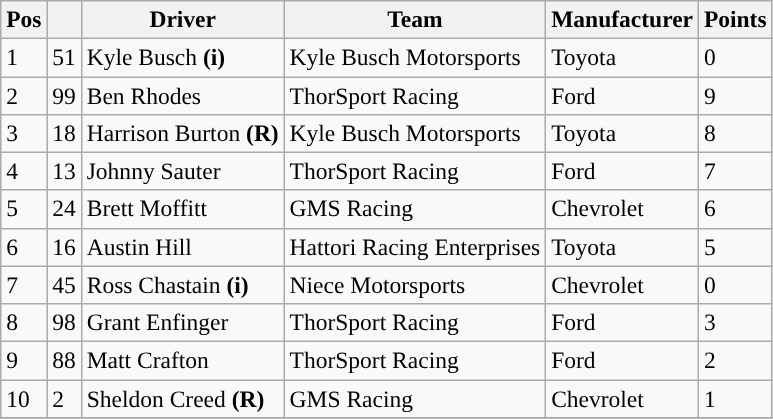<table class="wikitable" style="font-size:98%">
<tr>
<th>Pos</th>
<th></th>
<th>Driver</th>
<th>Team</th>
<th>Manufacturer</th>
<th>Points</th>
</tr>
<tr>
<td>1</td>
<td>51</td>
<td>Kyle Busch <strong>(i)</strong></td>
<td>Kyle Busch Motorsports</td>
<td>Toyota</td>
<td>0</td>
</tr>
<tr>
<td>2</td>
<td>99</td>
<td>Ben Rhodes</td>
<td>ThorSport Racing</td>
<td>Ford</td>
<td>9</td>
</tr>
<tr>
<td>3</td>
<td>18</td>
<td>Harrison Burton <strong>(R)</strong></td>
<td>Kyle Busch Motorsports</td>
<td>Toyota</td>
<td>8</td>
</tr>
<tr>
<td>4</td>
<td>13</td>
<td>Johnny Sauter</td>
<td>ThorSport Racing</td>
<td>Ford</td>
<td>7</td>
</tr>
<tr>
<td>5</td>
<td>24</td>
<td>Brett Moffitt</td>
<td>GMS Racing</td>
<td>Chevrolet</td>
<td>6</td>
</tr>
<tr>
<td>6</td>
<td>16</td>
<td>Austin Hill</td>
<td>Hattori Racing Enterprises</td>
<td>Toyota</td>
<td>5</td>
</tr>
<tr>
<td>7</td>
<td>45</td>
<td>Ross Chastain <strong>(i)</strong></td>
<td>Niece Motorsports</td>
<td>Chevrolet</td>
<td>0</td>
</tr>
<tr>
<td>8</td>
<td>98</td>
<td>Grant Enfinger</td>
<td>ThorSport Racing</td>
<td>Ford</td>
<td>3</td>
</tr>
<tr>
<td>9</td>
<td>88</td>
<td>Matt Crafton</td>
<td>ThorSport Racing</td>
<td>Ford</td>
<td>2</td>
</tr>
<tr>
<td>10</td>
<td>2</td>
<td>Sheldon Creed <strong>(R)</strong></td>
<td>GMS Racing</td>
<td>Chevrolet</td>
<td>1</td>
</tr>
<tr>
</tr>
</table>
